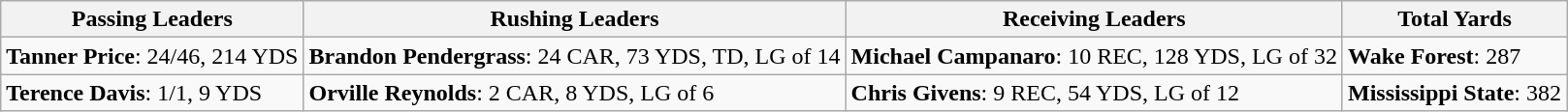<table class="wikitable">
<tr>
<th>Passing Leaders</th>
<th>Rushing Leaders</th>
<th>Receiving Leaders</th>
<th>Total Yards</th>
</tr>
<tr>
<td><strong>Tanner Price</strong>: 24/46, 214 YDS</td>
<td><strong>Brandon Pendergrass</strong>: 24 CAR, 73 YDS, TD, LG of 14</td>
<td><strong>Michael Campanaro</strong>: 10 REC, 128 YDS, LG of 32</td>
<td><strong>Wake Forest</strong>: 287</td>
</tr>
<tr>
<td><strong>Terence Davis</strong>: 1/1, 9 YDS</td>
<td><strong>Orville Reynolds</strong>: 2 CAR, 8 YDS, LG of 6</td>
<td><strong>Chris Givens</strong>: 9 REC, 54 YDS, LG of 12</td>
<td><strong>Mississippi State</strong>: 382</td>
</tr>
</table>
